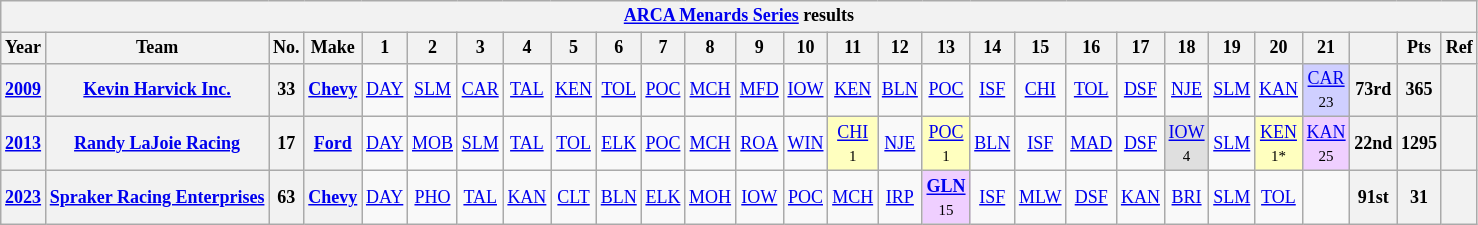<table class="wikitable" style="text-align:center; font-size:75%">
<tr>
<th colspan=28><a href='#'>ARCA Menards Series</a> results</th>
</tr>
<tr>
<th>Year</th>
<th>Team</th>
<th>No.</th>
<th>Make</th>
<th>1</th>
<th>2</th>
<th>3</th>
<th>4</th>
<th>5</th>
<th>6</th>
<th>7</th>
<th>8</th>
<th>9</th>
<th>10</th>
<th>11</th>
<th>12</th>
<th>13</th>
<th>14</th>
<th>15</th>
<th>16</th>
<th>17</th>
<th>18</th>
<th>19</th>
<th>20</th>
<th>21</th>
<th></th>
<th>Pts</th>
<th>Ref</th>
</tr>
<tr>
<th><a href='#'>2009</a></th>
<th><a href='#'>Kevin Harvick Inc.</a></th>
<th>33</th>
<th><a href='#'>Chevy</a></th>
<td><a href='#'>DAY</a></td>
<td><a href='#'>SLM</a></td>
<td><a href='#'>CAR</a></td>
<td><a href='#'>TAL</a></td>
<td><a href='#'>KEN</a></td>
<td><a href='#'>TOL</a></td>
<td><a href='#'>POC</a></td>
<td><a href='#'>MCH</a></td>
<td><a href='#'>MFD</a></td>
<td><a href='#'>IOW</a></td>
<td><a href='#'>KEN</a></td>
<td><a href='#'>BLN</a></td>
<td><a href='#'>POC</a></td>
<td><a href='#'>ISF</a></td>
<td><a href='#'>CHI</a></td>
<td><a href='#'>TOL</a></td>
<td><a href='#'>DSF</a></td>
<td><a href='#'>NJE</a></td>
<td><a href='#'>SLM</a></td>
<td><a href='#'>KAN</a></td>
<td style="background:#CFCFFF;"><a href='#'>CAR</a><br><small>23</small></td>
<th>73rd</th>
<th>365</th>
<th></th>
</tr>
<tr>
<th><a href='#'>2013</a></th>
<th><a href='#'>Randy LaJoie Racing</a></th>
<th>17</th>
<th><a href='#'>Ford</a></th>
<td><a href='#'>DAY</a></td>
<td><a href='#'>MOB</a></td>
<td><a href='#'>SLM</a></td>
<td><a href='#'>TAL</a></td>
<td><a href='#'>TOL</a></td>
<td><a href='#'>ELK</a></td>
<td><a href='#'>POC</a></td>
<td><a href='#'>MCH</a></td>
<td><a href='#'>ROA</a></td>
<td><a href='#'>WIN</a></td>
<td style="background:#FFFFBF;"><a href='#'>CHI</a><br><small>1</small></td>
<td><a href='#'>NJE</a></td>
<td style="background:#FFFFBF;"><a href='#'>POC</a><br><small>1</small></td>
<td><a href='#'>BLN</a></td>
<td><a href='#'>ISF</a></td>
<td><a href='#'>MAD</a></td>
<td><a href='#'>DSF</a></td>
<td style="background:#DFDFDF;"><a href='#'>IOW</a><br><small>4</small></td>
<td><a href='#'>SLM</a></td>
<td style="background:#FFFFBF;"><a href='#'>KEN</a><br><small>1*</small></td>
<td style="background:#EFCFFF;"><a href='#'>KAN</a><br><small>25</small></td>
<th>22nd</th>
<th>1295</th>
<th></th>
</tr>
<tr>
<th><a href='#'>2023</a></th>
<th><a href='#'>Spraker Racing Enterprises</a></th>
<th>63</th>
<th><a href='#'>Chevy</a></th>
<td><a href='#'>DAY</a></td>
<td><a href='#'>PHO</a></td>
<td><a href='#'>TAL</a></td>
<td><a href='#'>KAN</a></td>
<td><a href='#'>CLT</a></td>
<td><a href='#'>BLN</a></td>
<td><a href='#'>ELK</a></td>
<td><a href='#'>MOH</a></td>
<td><a href='#'>IOW</a></td>
<td><a href='#'>POC</a></td>
<td><a href='#'>MCH</a></td>
<td><a href='#'>IRP</a></td>
<td style="background:#EFCFFF;"><strong><a href='#'>GLN</a></strong><br><small>15</small></td>
<td><a href='#'>ISF</a></td>
<td><a href='#'>MLW</a></td>
<td><a href='#'>DSF</a></td>
<td><a href='#'>KAN</a></td>
<td><a href='#'>BRI</a></td>
<td><a href='#'>SLM</a></td>
<td><a href='#'>TOL</a></td>
<td></td>
<th>91st</th>
<th>31</th>
<th></th>
</tr>
</table>
